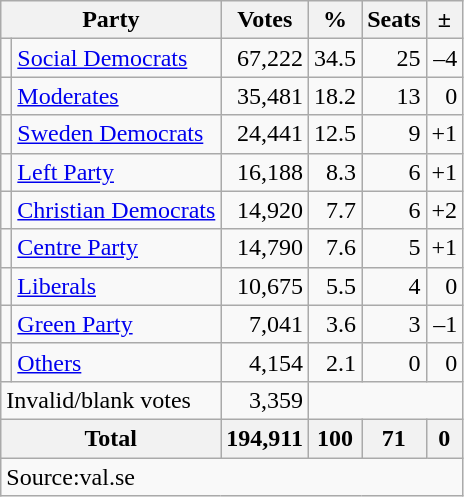<table class=wikitable style=text-align:right>
<tr>
<th colspan=2>Party</th>
<th>Votes</th>
<th>%</th>
<th>Seats</th>
<th>±</th>
</tr>
<tr>
<td bgcolor=></td>
<td align=left><a href='#'>Social Democrats</a></td>
<td>67,222</td>
<td>34.5</td>
<td>25</td>
<td>–4</td>
</tr>
<tr>
<td bgcolor=></td>
<td align=left><a href='#'>Moderates</a></td>
<td>35,481</td>
<td>18.2</td>
<td>13</td>
<td>0</td>
</tr>
<tr>
<td bgcolor=></td>
<td align=left><a href='#'>Sweden Democrats</a></td>
<td>24,441</td>
<td>12.5</td>
<td>9</td>
<td>+1</td>
</tr>
<tr>
<td bgcolor=></td>
<td align=left><a href='#'>Left Party</a></td>
<td>16,188</td>
<td>8.3</td>
<td>6</td>
<td>+1</td>
</tr>
<tr>
<td bgcolor=></td>
<td align=left><a href='#'>Christian Democrats</a></td>
<td>14,920</td>
<td>7.7</td>
<td>6</td>
<td>+2</td>
</tr>
<tr>
<td bgcolor=></td>
<td align=left><a href='#'>Centre Party</a></td>
<td>14,790</td>
<td>7.6</td>
<td>5</td>
<td>+1</td>
</tr>
<tr>
<td bgcolor=></td>
<td align=left><a href='#'>Liberals</a></td>
<td>10,675</td>
<td>5.5</td>
<td>4</td>
<td>0</td>
</tr>
<tr>
<td bgcolor=></td>
<td align=left><a href='#'>Green Party</a></td>
<td>7,041</td>
<td>3.6</td>
<td>3</td>
<td>–1</td>
</tr>
<tr>
<td></td>
<td align=left><a href='#'>Others</a></td>
<td>4,154</td>
<td>2.1</td>
<td>0</td>
<td>0</td>
</tr>
<tr>
<td align=left colspan=2>Invalid/blank votes</td>
<td>3,359</td>
<td colspan=3></td>
</tr>
<tr>
<th align=left colspan=2>Total</th>
<th>194,911</th>
<th>100</th>
<th>71</th>
<th>0</th>
</tr>
<tr>
<td align=left colspan=6>Source:val.se </td>
</tr>
</table>
